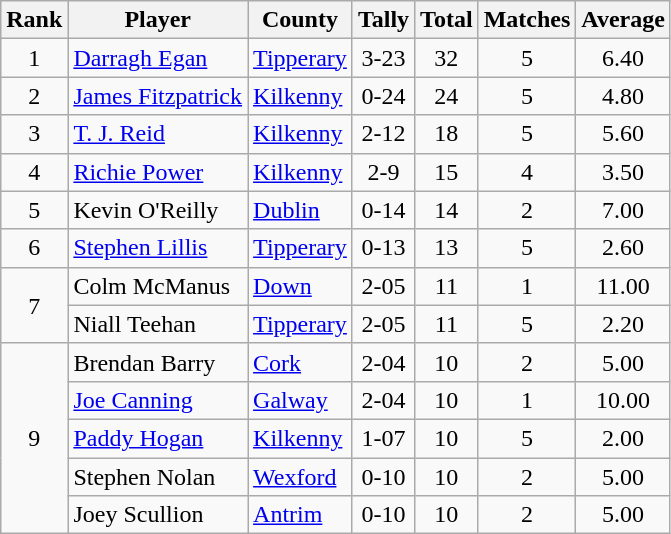<table class="wikitable">
<tr>
<th>Rank</th>
<th>Player</th>
<th>County</th>
<th>Tally</th>
<th>Total</th>
<th>Matches</th>
<th>Average</th>
</tr>
<tr>
<td rowspan=1 align=center>1</td>
<td><a href='#'>Darragh Egan</a></td>
<td><a href='#'>Tipperary</a></td>
<td align=center>3-23</td>
<td align=center>32</td>
<td align=center>5</td>
<td align=center>6.40</td>
</tr>
<tr>
<td rowspan=1 align=center>2</td>
<td><a href='#'>James Fitzpatrick</a></td>
<td><a href='#'>Kilkenny</a></td>
<td align=center>0-24</td>
<td align=center>24</td>
<td align=center>5</td>
<td align=center>4.80</td>
</tr>
<tr>
<td rowspan=1 align=center>3</td>
<td><a href='#'>T. J. Reid</a></td>
<td><a href='#'>Kilkenny</a></td>
<td align=center>2-12</td>
<td align=center>18</td>
<td align=center>5</td>
<td align=center>5.60</td>
</tr>
<tr>
<td rowspan=1 align=center>4</td>
<td><a href='#'>Richie Power</a></td>
<td><a href='#'>Kilkenny</a></td>
<td align=center>2-9</td>
<td align=center>15</td>
<td align=center>4</td>
<td align=center>3.50</td>
</tr>
<tr>
<td rowspan=1 align=center>5</td>
<td>Kevin O'Reilly</td>
<td><a href='#'>Dublin</a></td>
<td align=center>0-14</td>
<td align=center>14</td>
<td align=center>2</td>
<td align=center>7.00</td>
</tr>
<tr>
<td rowspan=1 align=center>6</td>
<td><a href='#'>Stephen Lillis</a></td>
<td><a href='#'>Tipperary</a></td>
<td align=center>0-13</td>
<td align=center>13</td>
<td align=center>5</td>
<td align=center>2.60</td>
</tr>
<tr>
<td rowspan=2 align=center>7</td>
<td>Colm McManus</td>
<td><a href='#'>Down</a></td>
<td align=center>2-05</td>
<td align=center>11</td>
<td align=center>1</td>
<td align=center>11.00</td>
</tr>
<tr>
<td>Niall Teehan</td>
<td><a href='#'>Tipperary</a></td>
<td align=center>2-05</td>
<td align=center>11</td>
<td align=center>5</td>
<td align=center>2.20</td>
</tr>
<tr>
<td rowspan=5 align=center>9</td>
<td>Brendan Barry</td>
<td><a href='#'>Cork</a></td>
<td align=center>2-04</td>
<td align=center>10</td>
<td align=center>2</td>
<td align=center>5.00</td>
</tr>
<tr>
<td><a href='#'>Joe Canning</a></td>
<td><a href='#'>Galway</a></td>
<td align=center>2-04</td>
<td align=center>10</td>
<td align=center>1</td>
<td align=center>10.00</td>
</tr>
<tr>
<td><a href='#'>Paddy Hogan</a></td>
<td><a href='#'>Kilkenny</a></td>
<td align=center>1-07</td>
<td align=center>10</td>
<td align=center>5</td>
<td align=center>2.00</td>
</tr>
<tr>
<td>Stephen Nolan</td>
<td><a href='#'>Wexford</a></td>
<td align=center>0-10</td>
<td align=center>10</td>
<td align=center>2</td>
<td align=center>5.00</td>
</tr>
<tr>
<td>Joey Scullion</td>
<td><a href='#'>Antrim</a></td>
<td align=center>0-10</td>
<td align=center>10</td>
<td align=center>2</td>
<td align=center>5.00</td>
</tr>
</table>
